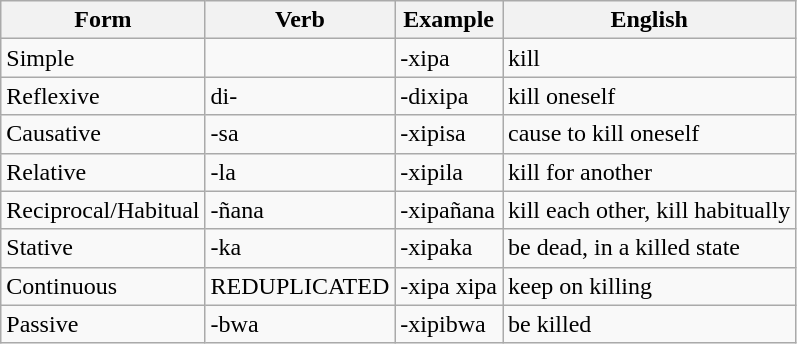<table class="wikitable">
<tr>
<th>Form</th>
<th>Verb</th>
<th>Example</th>
<th>English</th>
</tr>
<tr>
<td>Simple</td>
<td></td>
<td>-xipa</td>
<td>kill</td>
</tr>
<tr>
<td>Reflexive</td>
<td>di-</td>
<td>-dixipa</td>
<td>kill oneself</td>
</tr>
<tr>
<td>Causative</td>
<td>-sa</td>
<td>-xipisa</td>
<td>cause to kill oneself</td>
</tr>
<tr>
<td>Relative</td>
<td>-la</td>
<td>-xipila</td>
<td>kill for another</td>
</tr>
<tr>
<td>Reciprocal/Habitual</td>
<td>-ñana</td>
<td>-xipañana</td>
<td>kill each other, kill habitually</td>
</tr>
<tr>
<td>Stative</td>
<td>-ka</td>
<td>-xipaka</td>
<td>be dead, in a killed state</td>
</tr>
<tr>
<td>Continuous</td>
<td>REDUPLICATED</td>
<td>-xipa xipa</td>
<td>keep on killing</td>
</tr>
<tr>
<td>Passive</td>
<td>-bwa</td>
<td>-xipibwa</td>
<td>be killed</td>
</tr>
</table>
